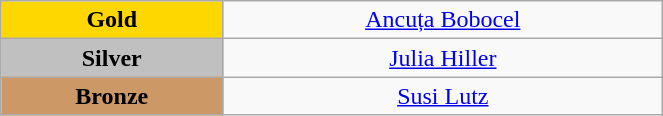<table class="wikitable" style="text-align:center; " width="35%">
<tr>
<td bgcolor="gold"><strong>Gold</strong></td>
<td><a href='#'>Ancuța Bobocel</a><br>  <small><em></em></small></td>
</tr>
<tr>
<td bgcolor="silver"><strong>Silver</strong></td>
<td><a href='#'>Julia Hiller</a><br>  <small><em></em></small></td>
</tr>
<tr>
<td bgcolor="CC9966"><strong>Bronze</strong></td>
<td><a href='#'>Susi Lutz</a><br>  <small><em></em></small></td>
</tr>
</table>
